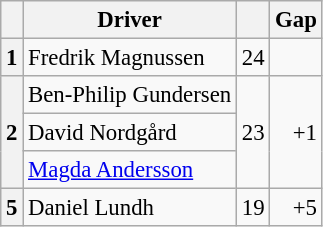<table class="wikitable" style="font-size: 95%;">
<tr>
<th></th>
<th>Driver</th>
<th></th>
<th>Gap</th>
</tr>
<tr>
<th>1</th>
<td> Fredrik Magnussen</td>
<td align="right">24</td>
<td align="right"></td>
</tr>
<tr>
<th rowspan=3>2</th>
<td> Ben-Philip Gundersen</td>
<td rowspan=3 align="right">23</td>
<td rowspan=3 align="right">+1</td>
</tr>
<tr>
<td> David Nordgård</td>
</tr>
<tr>
<td> <a href='#'>Magda Andersson</a></td>
</tr>
<tr>
<th>5</th>
<td> Daniel Lundh</td>
<td align="right">19</td>
<td align="right">+5</td>
</tr>
</table>
